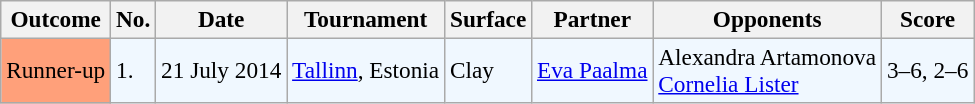<table class="sortable wikitable" style=font-size:97%>
<tr>
<th>Outcome</th>
<th>No.</th>
<th>Date</th>
<th>Tournament</th>
<th>Surface</th>
<th>Partner</th>
<th>Opponents</th>
<th>Score</th>
</tr>
<tr style="background:#f0f8ff;">
<td style="background:#ffa07a;">Runner-up</td>
<td>1.</td>
<td>21 July 2014</td>
<td><a href='#'>Tallinn</a>, Estonia</td>
<td>Clay</td>
<td> <a href='#'>Eva Paalma</a></td>
<td> Alexandra Artamonova <br>  <a href='#'>Cornelia Lister</a></td>
<td>3–6, 2–6</td>
</tr>
</table>
